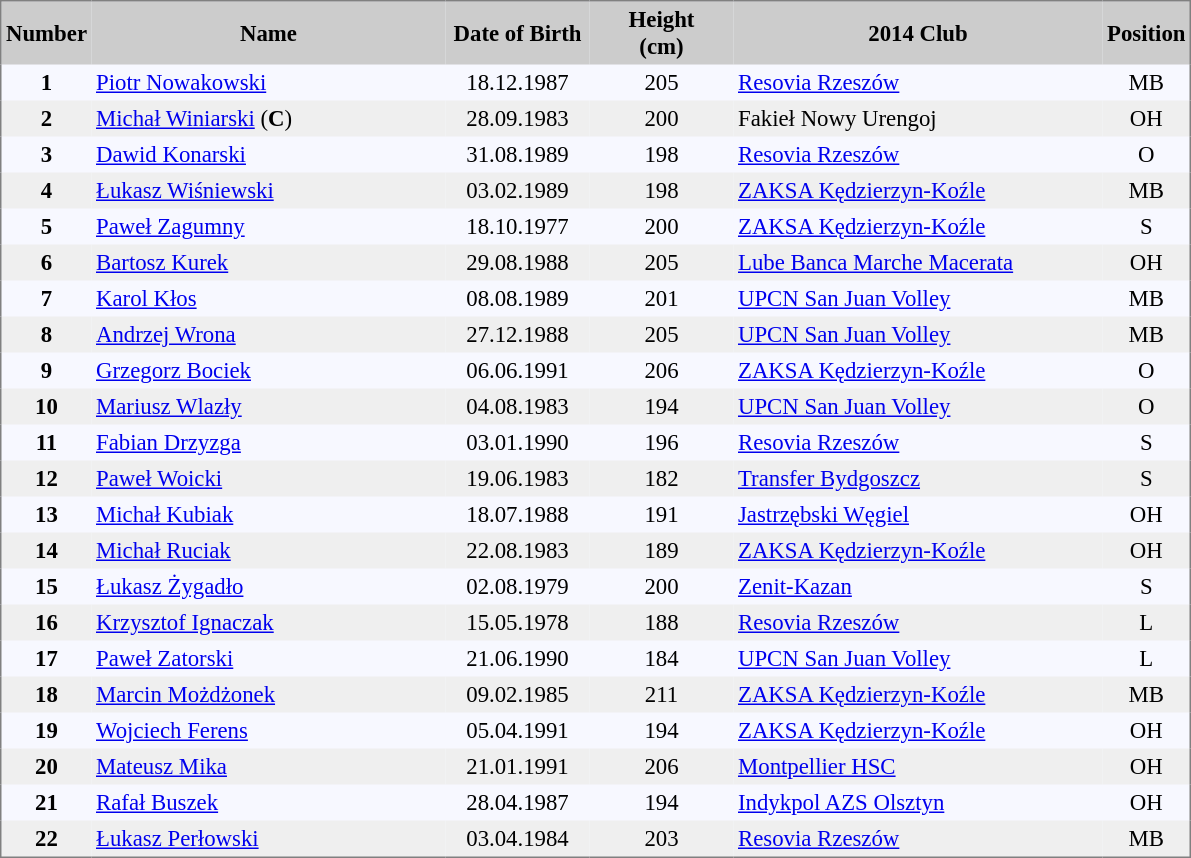<table cellpadding="3" style="background: #f7f8ff; font-size: 95%; border: 1px solid gray; border-collapse: collapse;">
<tr style="background:#ccc;">
<th style="width: 10px;"><strong>Number</strong></th>
<th style="width: 230px;"><strong>Name</strong></th>
<th style="width: 90px;"><strong>Date of Birth</strong></th>
<th style="width: 90px;"><strong>Height<br>(cm)</strong></th>
<th style="width: 240px;"><strong>2014 Club</strong></th>
<th style="width: 50px;"><strong>Position</strong></th>
</tr>
<tr>
<td style="text-align:center;"><strong>1</strong></td>
<td><a href='#'>Piotr Nowakowski</a></td>
<td style="text-align:center;">18.12.1987</td>
<td style="text-align:center;">205</td>
<td> <a href='#'>Resovia Rzeszów</a></td>
<td style="text-align:center;">MB</td>
</tr>
<tr style="background: #efefef;">
<td style="text-align:center;"><strong>2</strong></td>
<td><a href='#'>Michał Winiarski</a> (<strong>C</strong>)</td>
<td style="text-align:center;">28.09.1983</td>
<td style="text-align:center;">200</td>
<td> Fakieł Nowy Urengoj</td>
<td style="text-align:center;">OH</td>
</tr>
<tr>
<td style="text-align:center;"><strong>3</strong></td>
<td><a href='#'>Dawid Konarski</a></td>
<td style="text-align:center;">31.08.1989</td>
<td style="text-align:center;">198</td>
<td> <a href='#'>Resovia Rzeszów</a></td>
<td style="text-align:center;">O</td>
</tr>
<tr style="background: #efefef;">
<td style="text-align:center;"><strong>4</strong></td>
<td><a href='#'>Łukasz Wiśniewski</a></td>
<td style="text-align:center;">03.02.1989</td>
<td style="text-align:center;">198</td>
<td> <a href='#'>ZAKSA Kędzierzyn-Koźle</a></td>
<td style="text-align:center;">MB</td>
</tr>
<tr>
<td style="text-align:center;"><strong>5</strong></td>
<td><a href='#'>Paweł Zagumny</a></td>
<td style="text-align:center;">18.10.1977</td>
<td style="text-align:center;">200</td>
<td> <a href='#'>ZAKSA Kędzierzyn-Koźle</a></td>
<td style="text-align:center;">S</td>
</tr>
<tr style="background: #efefef;">
<td style="text-align:center;"><strong>6</strong></td>
<td><a href='#'>Bartosz Kurek</a></td>
<td style="text-align:center;">29.08.1988</td>
<td style="text-align:center;">205</td>
<td> <a href='#'>Lube Banca Marche Macerata</a></td>
<td style="text-align:center;">OH</td>
</tr>
<tr>
<td style="text-align:center;"><strong>7</strong></td>
<td><a href='#'>Karol Kłos</a></td>
<td style="text-align:center;">08.08.1989</td>
<td style="text-align:center;">201</td>
<td> <a href='#'>UPCN San Juan Volley</a></td>
<td style="text-align:center;">MB</td>
</tr>
<tr style="background: #efefef;">
<td style="text-align:center;"><strong>8</strong></td>
<td><a href='#'>Andrzej Wrona</a></td>
<td style="text-align:center;">27.12.1988</td>
<td style="text-align:center;">205</td>
<td> <a href='#'>UPCN San Juan Volley</a></td>
<td style="text-align:center;">MB</td>
</tr>
<tr>
<td style="text-align:center;"><strong>9</strong></td>
<td><a href='#'>Grzegorz Bociek</a></td>
<td style="text-align:center;">06.06.1991</td>
<td style="text-align:center;">206</td>
<td> <a href='#'>ZAKSA Kędzierzyn-Koźle</a></td>
<td style="text-align:center;">O</td>
</tr>
<tr style="background: #efefef;">
<td style="text-align:center;"><strong>10</strong></td>
<td><a href='#'>Mariusz Wlazły</a></td>
<td style="text-align:center;">04.08.1983</td>
<td style="text-align:center;">194</td>
<td> <a href='#'>UPCN San Juan Volley</a></td>
<td style="text-align:center;">O</td>
</tr>
<tr>
<td style="text-align:center;"><strong>11</strong></td>
<td><a href='#'>Fabian Drzyzga</a></td>
<td style="text-align:center;">03.01.1990</td>
<td style="text-align:center;">196</td>
<td> <a href='#'>Resovia Rzeszów</a></td>
<td style="text-align:center;">S</td>
</tr>
<tr style="background: #efefef;">
<td style="text-align:center;"><strong>12</strong></td>
<td><a href='#'>Paweł Woicki</a></td>
<td style="text-align:center;">19.06.1983</td>
<td style="text-align:center;">182</td>
<td> <a href='#'>Transfer Bydgoszcz</a></td>
<td style="text-align:center;">S</td>
</tr>
<tr>
<td style="text-align:center;"><strong>13</strong></td>
<td><a href='#'>Michał Kubiak</a></td>
<td style="text-align:center;">18.07.1988</td>
<td style="text-align:center;">191</td>
<td> <a href='#'>Jastrzębski Węgiel</a></td>
<td style="text-align:center;">OH</td>
</tr>
<tr style="background: #efefef;">
<td style="text-align:center;"><strong>14</strong></td>
<td><a href='#'>Michał Ruciak</a></td>
<td style="text-align:center;">22.08.1983</td>
<td style="text-align:center;">189</td>
<td> <a href='#'>ZAKSA Kędzierzyn-Koźle</a></td>
<td style="text-align:center;">OH</td>
</tr>
<tr>
<td style="text-align:center;"><strong>15</strong></td>
<td><a href='#'>Łukasz Żygadło</a></td>
<td style="text-align:center;">02.08.1979</td>
<td style="text-align:center;">200</td>
<td> <a href='#'>Zenit-Kazan</a></td>
<td style="text-align:center;">S</td>
</tr>
<tr style="background: #efefef;">
<td style="text-align:center;"><strong>16</strong></td>
<td><a href='#'>Krzysztof Ignaczak</a></td>
<td style="text-align:center;">15.05.1978</td>
<td style="text-align:center;">188</td>
<td> <a href='#'>Resovia Rzeszów</a></td>
<td style="text-align:center;">L</td>
</tr>
<tr>
<td style="text-align:center;"><strong>17</strong></td>
<td><a href='#'>Paweł Zatorski</a></td>
<td style="text-align:center;">21.06.1990</td>
<td style="text-align:center;">184</td>
<td> <a href='#'>UPCN San Juan Volley</a></td>
<td style="text-align:center;">L</td>
</tr>
<tr style="background: #efefef;">
<td style="text-align:center;"><strong>18</strong></td>
<td><a href='#'>Marcin Możdżonek</a></td>
<td style="text-align:center;">09.02.1985</td>
<td style="text-align:center;">211</td>
<td> <a href='#'>ZAKSA Kędzierzyn-Koźle</a></td>
<td style="text-align:center;">MB</td>
</tr>
<tr>
<td style="text-align:center;"><strong>19</strong></td>
<td><a href='#'>Wojciech Ferens</a></td>
<td style="text-align:center;">05.04.1991</td>
<td style="text-align:center;">194</td>
<td> <a href='#'>ZAKSA Kędzierzyn-Koźle</a></td>
<td style="text-align:center;">OH</td>
</tr>
<tr style="background: #efefef;">
<td style="text-align:center;"><strong>20</strong></td>
<td><a href='#'>Mateusz Mika</a></td>
<td style="text-align:center;">21.01.1991</td>
<td style="text-align:center;">206</td>
<td> <a href='#'>Montpellier HSC</a></td>
<td style="text-align:center;">OH</td>
</tr>
<tr>
<td style="text-align:center;"><strong>21</strong></td>
<td><a href='#'>Rafał Buszek</a></td>
<td style="text-align:center;">28.04.1987</td>
<td style="text-align:center;">194</td>
<td> <a href='#'>Indykpol AZS Olsztyn</a></td>
<td style="text-align:center;">OH</td>
</tr>
<tr style="background: #efefef;">
<td style="text-align:center;"><strong>22</strong></td>
<td><a href='#'>Łukasz Perłowski</a></td>
<td style="text-align:center;">03.04.1984</td>
<td style="text-align:center;">203</td>
<td> <a href='#'>Resovia Rzeszów</a></td>
<td style="text-align:center;">MB</td>
</tr>
</table>
